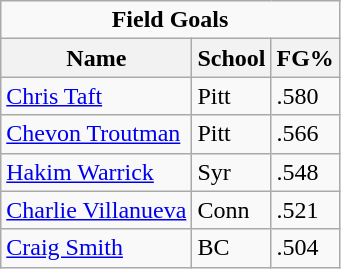<table class="wikitable">
<tr>
<td colspan=3 style="text-align:center;"><strong>Field Goals</strong></td>
</tr>
<tr>
<th>Name</th>
<th>School</th>
<th>FG%</th>
</tr>
<tr>
<td><a href='#'>Chris Taft</a></td>
<td>Pitt</td>
<td>.580</td>
</tr>
<tr>
<td><a href='#'>Chevon Troutman</a></td>
<td>Pitt</td>
<td>.566</td>
</tr>
<tr>
<td><a href='#'>Hakim Warrick</a></td>
<td>Syr</td>
<td>.548</td>
</tr>
<tr>
<td><a href='#'>Charlie Villanueva</a></td>
<td>Conn</td>
<td>.521</td>
</tr>
<tr>
<td><a href='#'>Craig Smith</a></td>
<td>BC</td>
<td>.504</td>
</tr>
</table>
